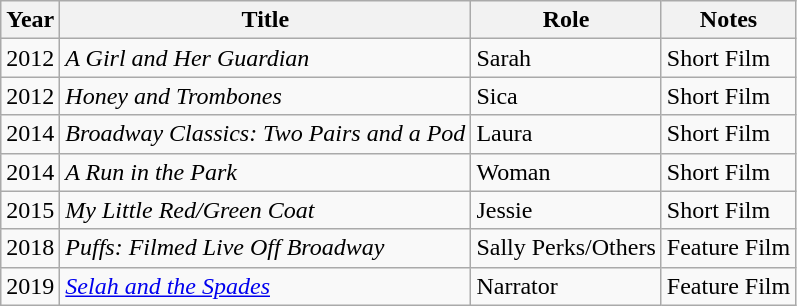<table class="wikitable sortable">
<tr>
<th>Year</th>
<th>Title</th>
<th>Role</th>
<th class="unsortable">Notes</th>
</tr>
<tr>
<td>2012</td>
<td><em>A Girl and Her Guardian</em></td>
<td>Sarah</td>
<td>Short Film</td>
</tr>
<tr>
<td>2012</td>
<td><em>Honey and Trombones</em></td>
<td>Sica</td>
<td>Short Film</td>
</tr>
<tr>
<td>2014</td>
<td><em>Broadway Classics: Two Pairs and a Pod</em></td>
<td>Laura</td>
<td>Short Film</td>
</tr>
<tr>
<td>2014</td>
<td><em>A Run in the Park</em></td>
<td>Woman</td>
<td>Short Film</td>
</tr>
<tr>
<td>2015</td>
<td><em>My Little Red/Green Coat</em></td>
<td>Jessie</td>
<td>Short Film</td>
</tr>
<tr>
<td>2018</td>
<td><em>Puffs: Filmed Live Off Broadway</em></td>
<td>Sally Perks/Others</td>
<td>Feature Film</td>
</tr>
<tr>
<td>2019</td>
<td><em><a href='#'>Selah and the Spades</a></em></td>
<td>Narrator</td>
<td>Feature Film</td>
</tr>
</table>
